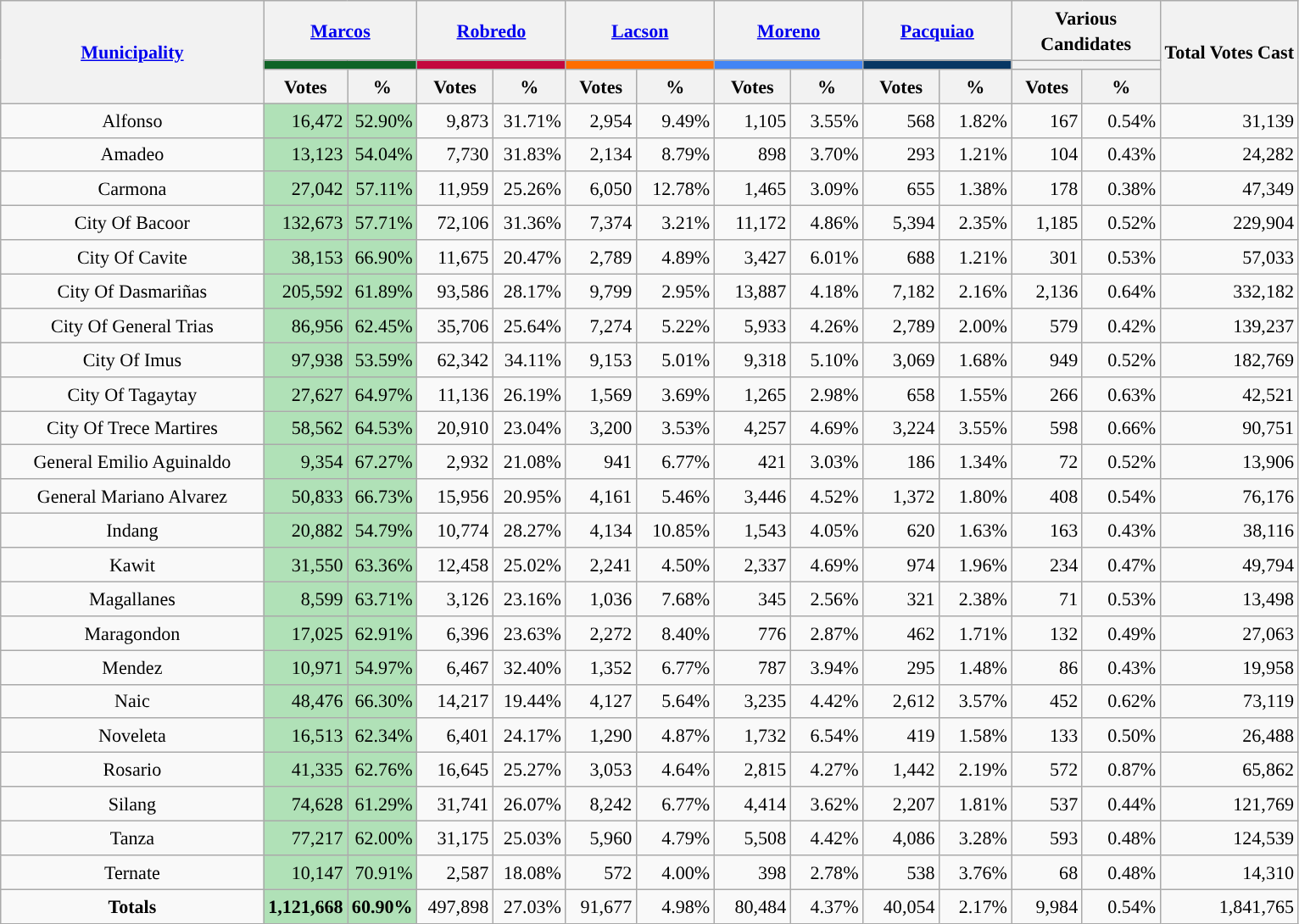<table class="wikitable sortable" style="text-align:right;font-size:92%; line-height:20px;">
<tr>
<th rowspan="3" width="200"><a href='#'>Municipality</a></th>
<th colspan="2" width="110"><a href='#'>Marcos</a></th>
<th colspan="2" width="110"><a href='#'>Robredo</a></th>
<th colspan="2" width="110"><a href='#'>Lacson</a></th>
<th colspan="2" width="110"><a href='#'>Moreno</a></th>
<th colspan="2" width="110"><a href='#'>Pacquiao</a></th>
<th colspan="2" width="110">Various Candidates</th>
<th rowspan="3">Total Votes Cast</th>
</tr>
<tr>
<th colspan="2" ! style="background:#0f6326;"></th>
<th colspan="2" ! style="background:#c3073e;"></th>
<th colspan="2" ! style="background:#ff6d01;"></th>
<th colspan="2" ! style="background:#4285f4;"></th>
<th colspan="2" ! style="background:#073763;"></th>
<th colspan="2"></th>
</tr>
<tr>
<th>Votes</th>
<th>%</th>
<th>Votes</th>
<th>%</th>
<th>Votes</th>
<th>%</th>
<th>Votes</th>
<th>%</th>
<th>Votes</th>
<th>%</th>
<th>Votes</th>
<th>%</th>
</tr>
<tr>
<td ! style="text-align:center;">Alfonso</td>
<td ! style="background:#B0E1B7;">16,472</td>
<td ! style="background:#B0E1B7;">52.90%</td>
<td ! style="text-align:right;">9,873</td>
<td ! style="text-align:right;">31.71%</td>
<td ! style="text-align:right;">2,954</td>
<td ! style="text-align:right;">9.49%</td>
<td ! style="text-align:right;">1,105</td>
<td ! style="text-align:right;">3.55%</td>
<td ! style="text-align:right;">568</td>
<td ! style="text-align:right;">1.82%</td>
<td ! style="text-align:right;">167</td>
<td ! style="text-align:right;">0.54%</td>
<td ! style="text-align:right;">31,139</td>
</tr>
<tr>
<td ! style="text-align:center;">Amadeo</td>
<td ! style="background:#B0E1B7;">13,123</td>
<td ! style="background:#B0E1B7;">54.04%</td>
<td ! style="text-align:right;">7,730</td>
<td ! style="text-align:right;">31.83%</td>
<td ! style="text-align:right;">2,134</td>
<td ! style="text-align:right;">8.79%</td>
<td ! style="text-align:right;">898</td>
<td ! style="text-align:right;">3.70%</td>
<td ! style="text-align:right;">293</td>
<td ! style="text-align:right;">1.21%</td>
<td ! style="text-align:right;">104</td>
<td ! style="text-align:right;">0.43%</td>
<td ! style="text-align:right;">24,282</td>
</tr>
<tr>
<td ! style="text-align:center;">Carmona</td>
<td ! style="background:#B0E1B7;">27,042</td>
<td ! style="background:#B0E1B7;">57.11%</td>
<td ! style="text-align:right;">11,959</td>
<td ! style="text-align:right;">25.26%</td>
<td ! style="text-align:right;">6,050</td>
<td ! style="text-align:right;">12.78%</td>
<td ! style="text-align:right;">1,465</td>
<td ! style="text-align:right;">3.09%</td>
<td ! style="text-align:right;">655</td>
<td ! style="text-align:right;">1.38%</td>
<td ! style="text-align:right;">178</td>
<td ! style="text-align:right;">0.38%</td>
<td ! style="text-align:right;">47,349</td>
</tr>
<tr>
<td ! style="text-align:center;">City Of Bacoor</td>
<td ! style="background:#B0E1B7;">132,673</td>
<td ! style="background:#B0E1B7;">57.71%</td>
<td ! style="text-align:right;">72,106</td>
<td ! style="text-align:right;">31.36%</td>
<td ! style="text-align:right;">7,374</td>
<td ! style="text-align:right;">3.21%</td>
<td ! style="text-align:right;">11,172</td>
<td ! style="text-align:right;">4.86%</td>
<td ! style="text-align:right;">5,394</td>
<td ! style="text-align:right;">2.35%</td>
<td ! style="text-align:right;">1,185</td>
<td ! style="text-align:right;">0.52%</td>
<td ! style="text-align:right;">229,904</td>
</tr>
<tr>
<td ! style="text-align:center;">City Of Cavite</td>
<td ! style="background:#B0E1B7;">38,153</td>
<td ! style="background:#B0E1B7;">66.90%</td>
<td ! style="text-align:right;">11,675</td>
<td ! style="text-align:right;">20.47%</td>
<td ! style="text-align:right;">2,789</td>
<td ! style="text-align:right;">4.89%</td>
<td ! style="text-align:right;">3,427</td>
<td ! style="text-align:right;">6.01%</td>
<td ! style="text-align:right;">688</td>
<td ! style="text-align:right;">1.21%</td>
<td ! style="text-align:right;">301</td>
<td ! style="text-align:right;">0.53%</td>
<td ! style="text-align:right;">57,033</td>
</tr>
<tr>
<td ! style="text-align:center;">City Of Dasmariñas</td>
<td ! style="background:#B0E1B7;">205,592</td>
<td ! style="background:#B0E1B7;">61.89%</td>
<td ! style="text-align:right;">93,586</td>
<td ! style="text-align:right;">28.17%</td>
<td ! style="text-align:right;">9,799</td>
<td ! style="text-align:right;">2.95%</td>
<td ! style="text-align:right;">13,887</td>
<td ! style="text-align:right;">4.18%</td>
<td ! style="text-align:right;">7,182</td>
<td ! style="text-align:right;">2.16%</td>
<td ! style="text-align:right;">2,136</td>
<td ! style="text-align:right;">0.64%</td>
<td ! style="text-align:right;">332,182</td>
</tr>
<tr>
<td ! style="text-align:center;">City Of General Trias</td>
<td ! style="background:#B0E1B7;">86,956</td>
<td ! style="background:#B0E1B7;">62.45%</td>
<td ! style="text-align:right;">35,706</td>
<td ! style="text-align:right;">25.64%</td>
<td ! style="text-align:right;">7,274</td>
<td ! style="text-align:right;">5.22%</td>
<td ! style="text-align:right;">5,933</td>
<td ! style="text-align:right;">4.26%</td>
<td ! style="text-align:right;">2,789</td>
<td ! style="text-align:right;">2.00%</td>
<td ! style="text-align:right;">579</td>
<td ! style="text-align:right;">0.42%</td>
<td ! style="text-align:right;">139,237</td>
</tr>
<tr>
<td ! style="text-align:center;">City Of Imus</td>
<td ! style="background:#B0E1B7;">97,938</td>
<td ! style="background:#B0E1B7;">53.59%</td>
<td ! style="text-align:right;">62,342</td>
<td ! style="text-align:right;">34.11%</td>
<td ! style="text-align:right;">9,153</td>
<td ! style="text-align:right;">5.01%</td>
<td ! style="text-align:right;">9,318</td>
<td ! style="text-align:right;">5.10%</td>
<td ! style="text-align:right;">3,069</td>
<td ! style="text-align:right;">1.68%</td>
<td ! style="text-align:right;">949</td>
<td ! style="text-align:right;">0.52%</td>
<td ! style="text-align:right;">182,769</td>
</tr>
<tr>
<td ! style="text-align:center;">City Of Tagaytay</td>
<td ! style="background:#B0E1B7;">27,627</td>
<td ! style="background:#B0E1B7;">64.97%</td>
<td ! style="text-align:right;">11,136</td>
<td ! style="text-align:right;">26.19%</td>
<td ! style="text-align:right;">1,569</td>
<td ! style="text-align:right;">3.69%</td>
<td ! style="text-align:right;">1,265</td>
<td ! style="text-align:right;">2.98%</td>
<td ! style="text-align:right;">658</td>
<td ! style="text-align:right;">1.55%</td>
<td ! style="text-align:right;">266</td>
<td ! style="text-align:right;">0.63%</td>
<td ! style="text-align:right;">42,521</td>
</tr>
<tr>
<td ! style="text-align:center;">City Of Trece Martires</td>
<td ! style="background:#B0E1B7;">58,562</td>
<td ! style="background:#B0E1B7;">64.53%</td>
<td ! style="text-align:right;">20,910</td>
<td ! style="text-align:right;">23.04%</td>
<td ! style="text-align:right;">3,200</td>
<td ! style="text-align:right;">3.53%</td>
<td ! style="text-align:right;">4,257</td>
<td ! style="text-align:right;">4.69%</td>
<td ! style="text-align:right;">3,224</td>
<td ! style="text-align:right;">3.55%</td>
<td ! style="text-align:right;">598</td>
<td ! style="text-align:right;">0.66%</td>
<td ! style="text-align:right;">90,751</td>
</tr>
<tr>
<td ! style="text-align:center;">General Emilio Aguinaldo</td>
<td ! style="background:#B0E1B7;">9,354</td>
<td ! style="background:#B0E1B7;">67.27%</td>
<td ! style="text-align:right;">2,932</td>
<td ! style="text-align:right;">21.08%</td>
<td ! style="text-align:right;">941</td>
<td ! style="text-align:right;">6.77%</td>
<td ! style="text-align:right;">421</td>
<td ! style="text-align:right;">3.03%</td>
<td ! style="text-align:right;">186</td>
<td ! style="text-align:right;">1.34%</td>
<td ! style="text-align:right;">72</td>
<td ! style="text-align:right;">0.52%</td>
<td ! style="text-align:right;">13,906</td>
</tr>
<tr>
<td ! style="text-align:center;">General Mariano Alvarez</td>
<td ! style="background:#B0E1B7;">50,833</td>
<td ! style="background:#B0E1B7;">66.73%</td>
<td ! style="text-align:right;">15,956</td>
<td ! style="text-align:right;">20.95%</td>
<td ! style="text-align:right;">4,161</td>
<td ! style="text-align:right;">5.46%</td>
<td ! style="text-align:right;">3,446</td>
<td ! style="text-align:right;">4.52%</td>
<td ! style="text-align:right;">1,372</td>
<td ! style="text-align:right;">1.80%</td>
<td ! style="text-align:right;">408</td>
<td ! style="text-align:right;">0.54%</td>
<td ! style="text-align:right;">76,176</td>
</tr>
<tr>
<td ! style="text-align:center;">Indang</td>
<td ! style="background:#B0E1B7;">20,882</td>
<td ! style="background:#B0E1B7;">54.79%</td>
<td ! style="text-align:right;">10,774</td>
<td ! style="text-align:right;">28.27%</td>
<td ! style="text-align:right;">4,134</td>
<td ! style="text-align:right;">10.85%</td>
<td ! style="text-align:right;">1,543</td>
<td ! style="text-align:right;">4.05%</td>
<td ! style="text-align:right;">620</td>
<td ! style="text-align:right;">1.63%</td>
<td ! style="text-align:right;">163</td>
<td ! style="text-align:right;">0.43%</td>
<td ! style="text-align:right;">38,116</td>
</tr>
<tr>
<td ! style="text-align:center;">Kawit</td>
<td ! style="background:#B0E1B7;">31,550</td>
<td ! style="background:#B0E1B7;">63.36%</td>
<td ! style="text-align:right;">12,458</td>
<td ! style="text-align:right;">25.02%</td>
<td ! style="text-align:right;">2,241</td>
<td ! style="text-align:right;">4.50%</td>
<td ! style="text-align:right;">2,337</td>
<td ! style="text-align:right;">4.69%</td>
<td ! style="text-align:right;">974</td>
<td ! style="text-align:right;">1.96%</td>
<td ! style="text-align:right;">234</td>
<td ! style="text-align:right;">0.47%</td>
<td ! style="text-align:right;">49,794</td>
</tr>
<tr>
<td ! style="text-align:center;">Magallanes</td>
<td ! style="background:#B0E1B7;">8,599</td>
<td ! style="background:#B0E1B7;">63.71%</td>
<td ! style="text-align:right;">3,126</td>
<td ! style="text-align:right;">23.16%</td>
<td ! style="text-align:right;">1,036</td>
<td ! style="text-align:right;">7.68%</td>
<td ! style="text-align:right;">345</td>
<td ! style="text-align:right;">2.56%</td>
<td ! style="text-align:right;">321</td>
<td ! style="text-align:right;">2.38%</td>
<td ! style="text-align:right;">71</td>
<td ! style="text-align:right;">0.53%</td>
<td ! style="text-align:right;">13,498</td>
</tr>
<tr>
<td ! style="text-align:center;">Maragondon</td>
<td ! style="background:#B0E1B7;">17,025</td>
<td ! style="background:#B0E1B7;">62.91%</td>
<td ! style="text-align:right;">6,396</td>
<td ! style="text-align:right;">23.63%</td>
<td ! style="text-align:right;">2,272</td>
<td ! style="text-align:right;">8.40%</td>
<td ! style="text-align:right;">776</td>
<td ! style="text-align:right;">2.87%</td>
<td ! style="text-align:right;">462</td>
<td ! style="text-align:right;">1.71%</td>
<td ! style="text-align:right;">132</td>
<td ! style="text-align:right;">0.49%</td>
<td ! style="text-align:right;">27,063</td>
</tr>
<tr>
<td ! style="text-align:center;">Mendez</td>
<td ! style="background:#B0E1B7;">10,971</td>
<td ! style="background:#B0E1B7;">54.97%</td>
<td ! style="text-align:right;">6,467</td>
<td ! style="text-align:right;">32.40%</td>
<td ! style="text-align:right;">1,352</td>
<td ! style="text-align:right;">6.77%</td>
<td ! style="text-align:right;">787</td>
<td ! style="text-align:right;">3.94%</td>
<td ! style="text-align:right;">295</td>
<td ! style="text-align:right;">1.48%</td>
<td ! style="text-align:right;">86</td>
<td ! style="text-align:right;">0.43%</td>
<td ! style="text-align:right;">19,958</td>
</tr>
<tr>
<td ! style="text-align:center;">Naic</td>
<td ! style="background:#B0E1B7;">48,476</td>
<td ! style="background:#B0E1B7;">66.30%</td>
<td ! style="text-align:right;">14,217</td>
<td ! style="text-align:right;">19.44%</td>
<td ! style="text-align:right;">4,127</td>
<td ! style="text-align:right;">5.64%</td>
<td ! style="text-align:right;">3,235</td>
<td ! style="text-align:right;">4.42%</td>
<td ! style="text-align:right;">2,612</td>
<td ! style="text-align:right;">3.57%</td>
<td ! style="text-align:right;">452</td>
<td ! style="text-align:right;">0.62%</td>
<td ! style="text-align:right;">73,119</td>
</tr>
<tr>
<td ! style="text-align:center;">Noveleta</td>
<td ! style="background:#B0E1B7;">16,513</td>
<td ! style="background:#B0E1B7;">62.34%</td>
<td ! style="text-align:right;">6,401</td>
<td ! style="text-align:right;">24.17%</td>
<td ! style="text-align:right;">1,290</td>
<td ! style="text-align:right;">4.87%</td>
<td ! style="text-align:right;">1,732</td>
<td ! style="text-align:right;">6.54%</td>
<td ! style="text-align:right;">419</td>
<td ! style="text-align:right;">1.58%</td>
<td ! style="text-align:right;">133</td>
<td ! style="text-align:right;">0.50%</td>
<td ! style="text-align:right;">26,488</td>
</tr>
<tr>
<td ! style="text-align:center;">Rosario</td>
<td ! style="background:#B0E1B7;">41,335</td>
<td ! style="background:#B0E1B7;">62.76%</td>
<td ! style="text-align:right;">16,645</td>
<td ! style="text-align:right;">25.27%</td>
<td ! style="text-align:right;">3,053</td>
<td ! style="text-align:right;">4.64%</td>
<td ! style="text-align:right;">2,815</td>
<td ! style="text-align:right;">4.27%</td>
<td ! style="text-align:right;">1,442</td>
<td ! style="text-align:right;">2.19%</td>
<td ! style="text-align:right;">572</td>
<td ! style="text-align:right;">0.87%</td>
<td ! style="text-align:right;">65,862</td>
</tr>
<tr>
<td ! style="text-align:center;">Silang</td>
<td ! style="background:#B0E1B7;">74,628</td>
<td ! style="background:#B0E1B7;">61.29%</td>
<td ! style="text-align:right;">31,741</td>
<td ! style="text-align:right;">26.07%</td>
<td ! style="text-align:right;">8,242</td>
<td ! style="text-align:right;">6.77%</td>
<td ! style="text-align:right;">4,414</td>
<td ! style="text-align:right;">3.62%</td>
<td ! style="text-align:right;">2,207</td>
<td ! style="text-align:right;">1.81%</td>
<td ! style="text-align:right;">537</td>
<td ! style="text-align:right;">0.44%</td>
<td ! style="text-align:right;">121,769</td>
</tr>
<tr>
<td ! style="text-align:center;">Tanza</td>
<td ! style="background:#B0E1B7;">77,217</td>
<td ! style="background:#B0E1B7;">62.00%</td>
<td ! style="text-align:right;">31,175</td>
<td ! style="text-align:right;">25.03%</td>
<td ! style="text-align:right;">5,960</td>
<td ! style="text-align:right;">4.79%</td>
<td ! style="text-align:right;">5,508</td>
<td ! style="text-align:right;">4.42%</td>
<td ! style="text-align:right;">4,086</td>
<td ! style="text-align:right;">3.28%</td>
<td ! style="text-align:right;">593</td>
<td ! style="text-align:right;">0.48%</td>
<td ! style="text-align:right;">124,539</td>
</tr>
<tr>
<td ! style="text-align:center;">Ternate</td>
<td ! style="background:#B0E1B7;">10,147</td>
<td ! style="background:#B0E1B7;">70.91%</td>
<td ! style="text-align:right;">2,587</td>
<td ! style="text-align:right;">18.08%</td>
<td ! style="text-align:right;">572</td>
<td ! style="text-align:right;">4.00%</td>
<td ! style="text-align:right;">398</td>
<td ! style="text-align:right;">2.78%</td>
<td ! style="text-align:right;">538</td>
<td ! style="text-align:right;">3.76%</td>
<td ! style="text-align:right;">68</td>
<td ! style="text-align:right;">0.48%</td>
<td ! style="text-align:right;">14,310</td>
</tr>
<tr>
<td ! style="text-align:center;"><strong>Totals</strong></td>
<td ! style="background:#B0E1B7;"><strong>1,121,668</strong></td>
<td ! style="background:#B0E1B7;"><strong>60.90%</strong></td>
<td ! style="text-align:right;">497,898</td>
<td ! style="text-align:right;">27.03%</td>
<td ! style="text-align:right;">91,677</td>
<td ! style="text-align:right;">4.98%</td>
<td ! style="text-align:right;">80,484</td>
<td ! style="text-align:right;">4.37%</td>
<td ! style="text-align:right;">40,054</td>
<td ! style="text-align:right;">2.17%</td>
<td ! style="text-align:right;">9,984</td>
<td ! style="text-align:right;">0.54%</td>
<td ! style="text-align:right;">1,841,765</td>
</tr>
</table>
